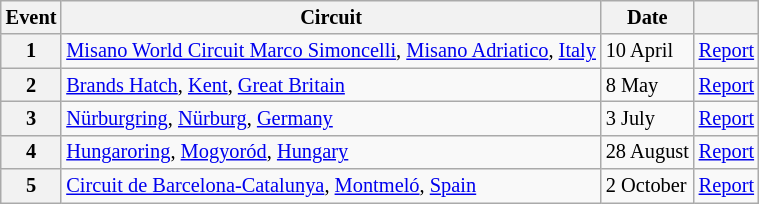<table class="wikitable" style="font-size: 85%;">
<tr>
<th>Event</th>
<th>Circuit</th>
<th>Date</th>
<th class="unsortable"></th>
</tr>
<tr>
<th>1</th>
<td> <a href='#'>Misano World Circuit Marco Simoncelli</a>, <a href='#'>Misano Adriatico</a>, <a href='#'>Italy</a></td>
<td>10 April</td>
<td><a href='#'>Report</a></td>
</tr>
<tr>
<th>2</th>
<td> <a href='#'>Brands Hatch</a>, <a href='#'>Kent</a>, <a href='#'>Great Britain</a></td>
<td>8 May</td>
<td><a href='#'>Report</a></td>
</tr>
<tr>
<th>3</th>
<td> <a href='#'>Nürburgring</a>, <a href='#'>Nürburg</a>, <a href='#'>Germany</a></td>
<td>3 July</td>
<td><a href='#'>Report</a></td>
</tr>
<tr>
<th>4</th>
<td> <a href='#'>Hungaroring</a>, <a href='#'>Mogyoród</a>, <a href='#'>Hungary</a></td>
<td>28 August</td>
<td><a href='#'>Report</a></td>
</tr>
<tr>
<th>5</th>
<td> <a href='#'>Circuit de Barcelona-Catalunya</a>, <a href='#'>Montmeló</a>, <a href='#'>Spain</a></td>
<td>2 October</td>
<td><a href='#'>Report</a></td>
</tr>
</table>
